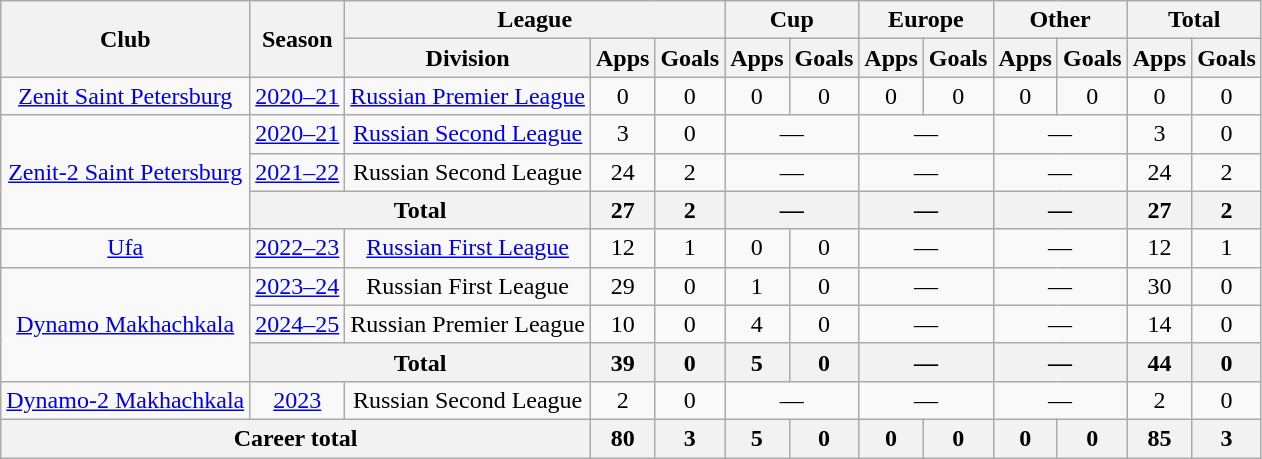<table class="wikitable" style="text-align: center;">
<tr>
<th rowspan="2">Club</th>
<th rowspan="2">Season</th>
<th colspan="3">League</th>
<th colspan="2">Cup</th>
<th colspan="2">Europe</th>
<th colspan="2">Other</th>
<th colspan="2">Total</th>
</tr>
<tr>
<th>Division</th>
<th>Apps</th>
<th>Goals</th>
<th>Apps</th>
<th>Goals</th>
<th>Apps</th>
<th>Goals</th>
<th>Apps</th>
<th>Goals</th>
<th>Apps</th>
<th>Goals</th>
</tr>
<tr>
<td><a href='#'>Zenit Saint Petersburg</a></td>
<td><a href='#'>2020–21</a></td>
<td><a href='#'>Russian Premier League</a></td>
<td>0</td>
<td>0</td>
<td>0</td>
<td>0</td>
<td>0</td>
<td>0</td>
<td>0</td>
<td>0</td>
<td>0</td>
<td>0</td>
</tr>
<tr>
<td rowspan="3"><a href='#'>Zenit-2 Saint Petersburg</a></td>
<td><a href='#'>2020–21</a></td>
<td><a href='#'>Russian Second League</a></td>
<td>3</td>
<td>0</td>
<td colspan="2">—</td>
<td colspan="2">—</td>
<td colspan="2">—</td>
<td>3</td>
<td>0</td>
</tr>
<tr>
<td><a href='#'>2021–22</a></td>
<td>Russian Second League</td>
<td>24</td>
<td>2</td>
<td colspan="2">—</td>
<td colspan="2">—</td>
<td colspan="2">—</td>
<td>24</td>
<td>2</td>
</tr>
<tr>
<th colspan="2">Total</th>
<th>27</th>
<th>2</th>
<th colspan="2">—</th>
<th colspan="2">—</th>
<th colspan="2">—</th>
<th>27</th>
<th>2</th>
</tr>
<tr>
<td><a href='#'>Ufa</a></td>
<td><a href='#'>2022–23</a></td>
<td><a href='#'>Russian First League</a></td>
<td>12</td>
<td>1</td>
<td>0</td>
<td>0</td>
<td colspan="2">—</td>
<td colspan="2">—</td>
<td>12</td>
<td>1</td>
</tr>
<tr>
<td rowspan="3"><a href='#'>Dynamo Makhachkala</a></td>
<td><a href='#'>2023–24</a></td>
<td>Russian First League</td>
<td>29</td>
<td>0</td>
<td>1</td>
<td>0</td>
<td colspan="2">—</td>
<td colspan="2">—</td>
<td>30</td>
<td>0</td>
</tr>
<tr>
<td><a href='#'>2024–25</a></td>
<td>Russian Premier League</td>
<td>10</td>
<td>0</td>
<td>4</td>
<td>0</td>
<td colspan="2">—</td>
<td colspan="2">—</td>
<td>14</td>
<td>0</td>
</tr>
<tr>
<th colspan="2">Total</th>
<th>39</th>
<th>0</th>
<th>5</th>
<th>0</th>
<th colspan="2">—</th>
<th colspan="2">—</th>
<th>44</th>
<th>0</th>
</tr>
<tr>
<td><a href='#'>Dynamo-2 Makhachkala</a></td>
<td><a href='#'>2023</a></td>
<td>Russian Second League</td>
<td>2</td>
<td>0</td>
<td colspan="2">—</td>
<td colspan="2">—</td>
<td colspan="2">—</td>
<td>2</td>
<td>0</td>
</tr>
<tr>
<th colspan="3">Career total</th>
<th>80</th>
<th>3</th>
<th>5</th>
<th>0</th>
<th>0</th>
<th>0</th>
<th>0</th>
<th>0</th>
<th>85</th>
<th>3</th>
</tr>
</table>
